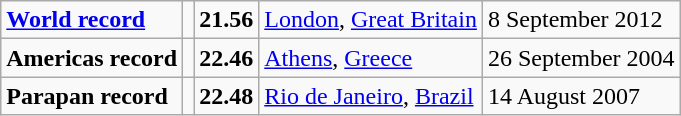<table class="wikitable">
<tr>
<td><strong><a href='#'>World record</a></strong></td>
<td></td>
<td><strong>21.56</strong></td>
<td><a href='#'>London</a>, <a href='#'>Great Britain</a></td>
<td>8 September 2012</td>
</tr>
<tr>
<td><strong>Americas record</strong></td>
<td></td>
<td><strong>22.46</strong></td>
<td><a href='#'>Athens</a>, <a href='#'>Greece</a></td>
<td>26 September 2004</td>
</tr>
<tr>
<td><strong>Parapan record</strong></td>
<td></td>
<td><strong>22.48</strong></td>
<td><a href='#'>Rio de Janeiro</a>, <a href='#'>Brazil</a></td>
<td>14 August 2007</td>
</tr>
</table>
